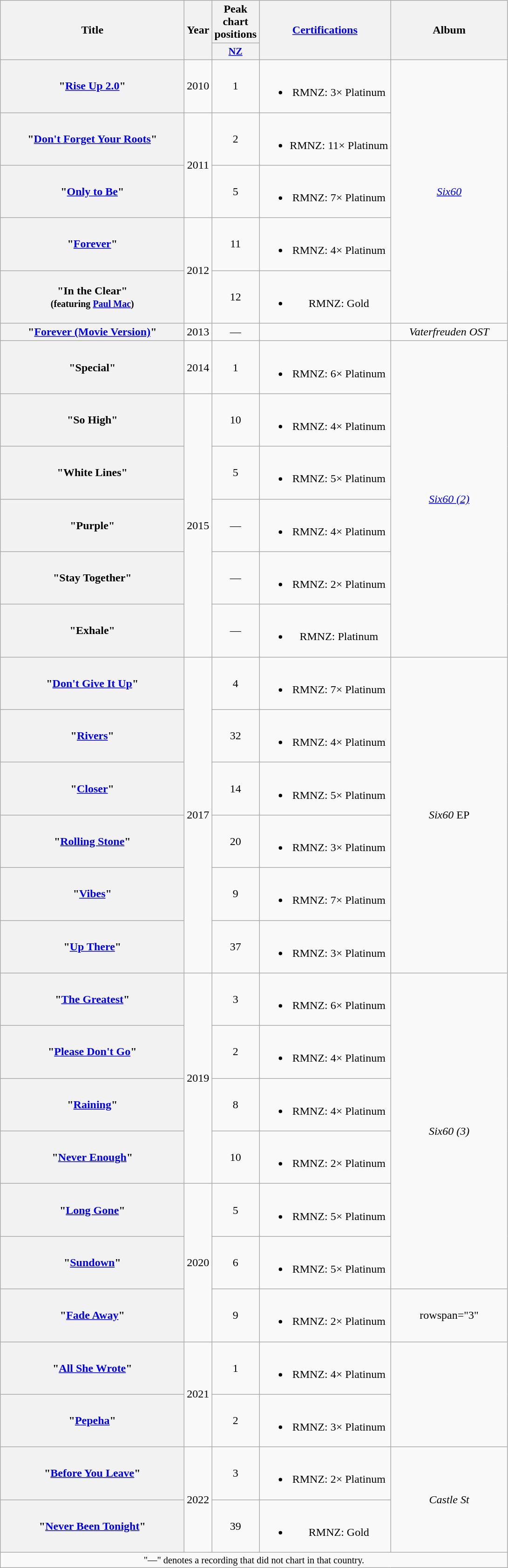<table class="wikitable plainrowheaders" style="text-align:center;">
<tr>
<th scope="col" rowspan="2" style="width:16em;">Title</th>
<th scope="col" rowspan="2" style="width:1em;">Year</th>
<th scope="col" colspan="1">Peak chart positions</th>
<th scope="col" rowspan="2"><a href='#'>Certifications</a></th>
<th scope="col" rowspan="2" style="width:10em;">Album</th>
</tr>
<tr>
<th scope="col" style="width:3em;font-size:90%;"><a href='#'>NZ</a><br></th>
</tr>
<tr>
<th scope="row">"<a href='#'>Rise Up 2.0</a>"</th>
<td>2010</td>
<td>1</td>
<td><br><ul><li>RMNZ: 3× Platinum</li></ul></td>
<td rowspan="5"><em><a href='#'>Six60</a></em></td>
</tr>
<tr>
<th scope="row">"<a href='#'>Don't Forget Your Roots</a>"</th>
<td rowspan="2">2011</td>
<td>2</td>
<td><br><ul><li>RMNZ: 11× Platinum</li></ul></td>
</tr>
<tr>
<th scope="row">"<a href='#'>Only to Be</a>"</th>
<td>5</td>
<td><br><ul><li>RMNZ: 7× Platinum</li></ul></td>
</tr>
<tr>
<th scope="row">"<a href='#'>Forever</a>"</th>
<td rowspan="2">2012</td>
<td>11</td>
<td><br><ul><li>RMNZ: 4× Platinum</li></ul></td>
</tr>
<tr>
<th scope="row">"In the Clear"<br><small>(featuring <a href='#'>Paul Mac</a>)</small></th>
<td>12</td>
<td><br><ul><li>RMNZ: Gold</li></ul></td>
</tr>
<tr>
<th scope="row">"<a href='#'>Forever (Movie Version)</a>"</th>
<td>2013</td>
<td>—</td>
<td></td>
<td><em>Vaterfreuden OST</em></td>
</tr>
<tr>
<th scope="row">"Special"</th>
<td>2014</td>
<td>1</td>
<td><br><ul><li>RMNZ: 6× Platinum</li></ul></td>
<td rowspan="6"><em><a href='#'>Six60 (2)</a></em></td>
</tr>
<tr>
<th scope="row">"So High"</th>
<td rowspan="5">2015</td>
<td>10</td>
<td><br><ul><li>RMNZ: 4× Platinum</li></ul></td>
</tr>
<tr>
<th scope="row">"White Lines"</th>
<td>5</td>
<td><br><ul><li>RMNZ: 5× Platinum</li></ul></td>
</tr>
<tr>
<th scope="row">"Purple"</th>
<td>—</td>
<td><br><ul><li>RMNZ: 4× Platinum</li></ul></td>
</tr>
<tr>
<th scope="row">"Stay Together"</th>
<td>—</td>
<td><br><ul><li>RMNZ: 2× Platinum</li></ul></td>
</tr>
<tr>
<th scope="row">"Exhale"</th>
<td>—</td>
<td><br><ul><li>RMNZ: Platinum</li></ul></td>
</tr>
<tr>
<th scope="row">"<a href='#'>Don't Give It Up</a>"</th>
<td rowspan="6">2017</td>
<td>4</td>
<td><br><ul><li>RMNZ: 7× Platinum</li></ul></td>
<td rowspan="6"><em>Six60</em> EP</td>
</tr>
<tr>
<th scope="row">"<a href='#'>Rivers</a>"</th>
<td>32</td>
<td><br><ul><li>RMNZ: 4× Platinum</li></ul></td>
</tr>
<tr>
<th scope="row">"<a href='#'>Closer</a>"</th>
<td>14</td>
<td><br><ul><li>RMNZ: 5× Platinum</li></ul></td>
</tr>
<tr>
<th scope="row">"<a href='#'>Rolling Stone</a>"</th>
<td>20</td>
<td><br><ul><li>RMNZ: 3× Platinum</li></ul></td>
</tr>
<tr>
<th scope="row">"<a href='#'>Vibes</a>"</th>
<td>9</td>
<td><br><ul><li>RMNZ: 7× Platinum</li></ul></td>
</tr>
<tr>
<th scope="row">"<a href='#'>Up There</a>"</th>
<td>37</td>
<td><br><ul><li>RMNZ: 3× Platinum</li></ul></td>
</tr>
<tr>
<th scope="row">"<a href='#'>The Greatest</a>"</th>
<td rowspan="4">2019</td>
<td>3</td>
<td><br><ul><li>RMNZ: 6× Platinum</li></ul></td>
<td rowspan="6"><em>Six60 (3)</em></td>
</tr>
<tr>
<th scope="row">"<a href='#'>Please Don't Go</a>"</th>
<td>2</td>
<td><br><ul><li>RMNZ: 4× Platinum</li></ul></td>
</tr>
<tr>
<th scope="row">"<a href='#'>Raining</a>"</th>
<td>8</td>
<td><br><ul><li>RMNZ: 4× Platinum</li></ul></td>
</tr>
<tr>
<th scope="row">"<a href='#'>Never Enough</a>"</th>
<td>10</td>
<td><br><ul><li>RMNZ: 2× Platinum</li></ul></td>
</tr>
<tr>
<th scope="row">"<a href='#'>Long Gone</a>"</th>
<td rowspan="3">2020</td>
<td>5</td>
<td><br><ul><li>RMNZ: 5× Platinum</li></ul></td>
</tr>
<tr>
<th scope="row">"<a href='#'>Sundown</a>"</th>
<td>6</td>
<td><br><ul><li>RMNZ: 5× Platinum</li></ul></td>
</tr>
<tr>
<th scope="row">"<a href='#'>Fade Away</a>"</th>
<td>9</td>
<td><br><ul><li>RMNZ: 2× Platinum</li></ul></td>
<td>rowspan="3" </td>
</tr>
<tr>
<th scope="row">"<a href='#'>All She Wrote</a>"</th>
<td rowspan="2">2021</td>
<td>1</td>
<td><br><ul><li>RMNZ: 4× Platinum</li></ul></td>
</tr>
<tr>
<th scope="row">"<a href='#'>Pepeha</a>"</th>
<td>2</td>
<td><br><ul><li>RMNZ: 3× Platinum</li></ul></td>
</tr>
<tr>
<th scope="row">"<a href='#'>Before You Leave</a>"</th>
<td rowspan="2">2022</td>
<td>3</td>
<td><br><ul><li>RMNZ: 2× Platinum</li></ul></td>
<td rowspan="2"><em>Castle St</em></td>
</tr>
<tr>
<th scope="row">"<a href='#'>Never Been Tonight</a>"</th>
<td>39</td>
<td><br><ul><li>RMNZ: Gold</li></ul></td>
</tr>
<tr>
<td colspan="5" style="font-size:85%;">"—" denotes a recording that did not chart in that country.</td>
</tr>
</table>
